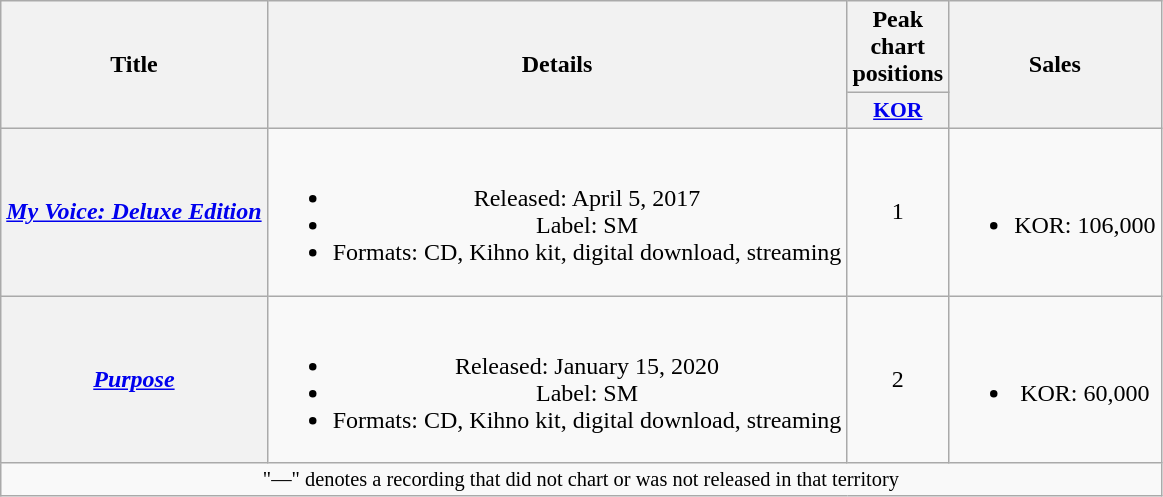<table class="wikitable plainrowheaders" style="text-align:center">
<tr>
<th scope="col" rowspan="2">Title</th>
<th scope="col" rowspan="2">Details</th>
<th scope="col">Peak chart positions</th>
<th scope="col" rowspan="2">Sales</th>
</tr>
<tr>
<th scope="col" style="font-size:90%; width:3em"><a href='#'>KOR</a><br></th>
</tr>
<tr>
<th scope="row"><em><a href='#'>My Voice: Deluxe Edition</a></em></th>
<td><br><ul><li>Released: April 5, 2017</li><li>Label: SM</li><li>Formats: CD, Kihno kit, digital download, streaming</li></ul></td>
<td>1</td>
<td><br><ul><li>KOR: 106,000</li></ul></td>
</tr>
<tr>
<th scope="row"><em><a href='#'>Purpose</a></em> </th>
<td><br><ul><li>Released: January 15, 2020</li><li>Label: SM</li><li>Formats: CD, Kihno kit, digital download, streaming</li></ul></td>
<td>2</td>
<td><br><ul><li>KOR: 60,000</li></ul></td>
</tr>
<tr>
<td colspan="4" style="font-size:85%">"—" denotes a recording that did not chart or was not released in that territory</td>
</tr>
</table>
